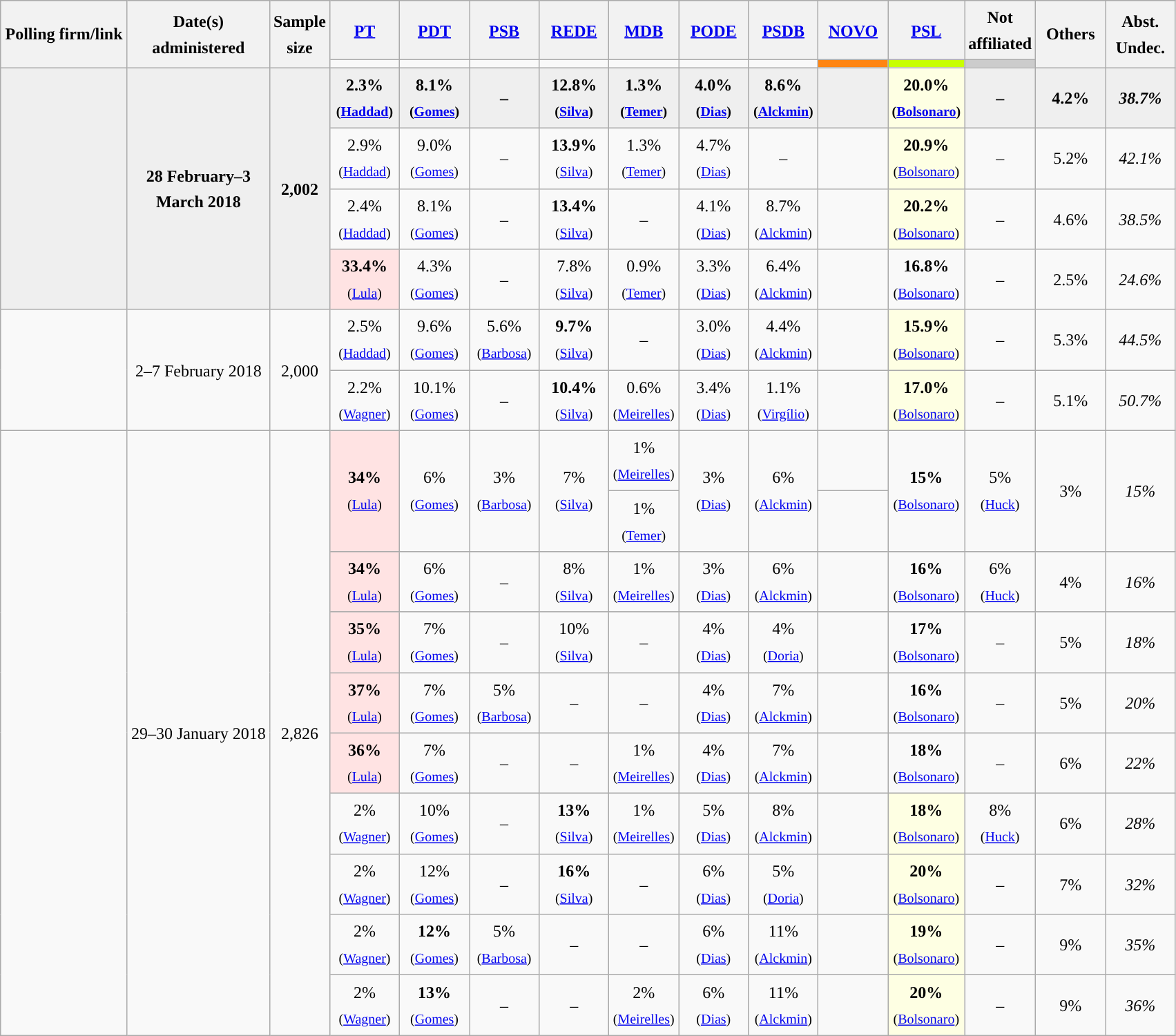<table class="wikitable collapsible" style="text-align:center;font-size:100%;line-height:25px;">
<tr style="height:42px;">
<th style="width:115px;" rowspan="2">Polling firm/link</th>
<th style="width:130px;" rowspan="2">Date(s)<br>administered</th>
<th style="width:50px;" rowspan="2">Sample<br>size</th>
<th style="width:60px;"><a href='#'>PT</a></th>
<th style="width:60px;"><a href='#'>PDT</a></th>
<th style="width:60px;"><a href='#'>PSB</a></th>
<th style="width:60px;"><a href='#'>REDE</a></th>
<th style="width:60px;"><a href='#'>MDB</a></th>
<th style="width:60px;"><a href='#'>PODE</a></th>
<th style="width:60px;"><a href='#'>PSDB</a></th>
<th style="width:60px;"><a href='#'>NOVO</a></th>
<th style="width:60px;"><a href='#'>PSL</a></th>
<th style="width:60px;">Not<br>affiliated</th>
<th style="width:60px;" rowspan="2">Others</th>
<th style="width:60px;" rowspan="2">Abst.<br>Undec.</th>
</tr>
<tr>
<td style="color:inherit;background:"></td>
<td style="color:inherit;background:"></td>
<td style="color:inherit;background:"></td>
<td style="color:inherit;background:"></td>
<td style="color:inherit;background:"></td>
<td style="color:inherit;background:"></td>
<td style="color:inherit;background:"></td>
<td style="color:inherit;background:#FF8511"></td>
<td style="color:inherit;background:#C8ff00;"></td>
<td style="color:inherit;background:#CCCCCC"></td>
</tr>
<tr style="background:#EFEFEF; font-weight:bold;">
<td rowspan="4"> </td>
<td rowspan="4">28 February–3 March 2018</td>
<td rowspan="4">2,002</td>
<td>2.3%<br><small>(<a href='#'>Haddad</a>)</small></td>
<td>8.1%<br><small>(<a href='#'>Gomes</a>)</small></td>
<td>–</td>
<td><strong>12.8%</strong><br><small>(<a href='#'>Silva</a>)</small></td>
<td>1.3%<br><small>(<a href='#'>Temer</a>)</small></td>
<td>4.0%<br><small>(<a href='#'>Dias</a>)</small></td>
<td>8.6%<br><small>(<a href='#'>Alckmin</a>)</small></td>
<td></td>
<td style="background:#FeFFE3"><strong>20.0%</strong><br><small>(<a href='#'>Bolsonaro</a>)</small></td>
<td>–</td>
<td>4.2%</td>
<td><em>38.7%</em></td>
</tr>
<tr>
<td>2.9%<br><small>(<a href='#'>Haddad</a>)</small></td>
<td>9.0%<br><small>(<a href='#'>Gomes</a>)</small></td>
<td>–</td>
<td><strong>13.9%</strong><br><small>(<a href='#'>Silva</a>)</small></td>
<td>1.3%<br><small>(<a href='#'>Temer</a>)</small></td>
<td>4.7%<br><small>(<a href='#'>Dias</a>)</small></td>
<td>–</td>
<td></td>
<td style="background:#FeFFE3"><strong>20.9%</strong><br><small>(<a href='#'>Bolsonaro</a>)</small></td>
<td>–</td>
<td>5.2%</td>
<td><em>42.1%</em></td>
</tr>
<tr>
<td>2.4%<br><small>(<a href='#'>Haddad</a>)</small></td>
<td>8.1%<br><small>(<a href='#'>Gomes</a>)</small></td>
<td>–</td>
<td><strong>13.4%</strong><br><small>(<a href='#'>Silva</a>)</small></td>
<td>–</td>
<td>4.1%<br><small>(<a href='#'>Dias</a>)</small></td>
<td>8.7%<br><small>(<a href='#'>Alckmin</a>)</small></td>
<td></td>
<td style="background:#FeFFE3"><strong>20.2%</strong><br><small>(<a href='#'>Bolsonaro</a>)</small></td>
<td>–</td>
<td>4.6%</td>
<td><em>38.5%</em></td>
</tr>
<tr>
<td style="background:#FFE3E3"><strong>33.4%</strong><br><small>(<a href='#'>Lula</a>)</small></td>
<td>4.3%<br><small>(<a href='#'>Gomes</a>)</small></td>
<td>–</td>
<td>7.8%<br><small>(<a href='#'>Silva</a>)</small></td>
<td>0.9%<br><small>(<a href='#'>Temer</a>)</small></td>
<td>3.3%<br><small>(<a href='#'>Dias</a>)</small></td>
<td>6.4%<br><small>(<a href='#'>Alckmin</a>)</small></td>
<td></td>
<td><strong>16.8%</strong><br><small>(<a href='#'>Bolsonaro</a>)</small></td>
<td>–</td>
<td>2.5%</td>
<td><em>24.6%</em></td>
</tr>
<tr>
<td rowspan="2"></td>
<td rowspan="2">2–7 February 2018</td>
<td rowspan="2">2,000</td>
<td>2.5%<br><small>(<a href='#'>Haddad</a>)</small></td>
<td>9.6%<br><small>(<a href='#'>Gomes</a>)</small></td>
<td>5.6%<br><small>(<a href='#'>Barbosa</a>)</small></td>
<td><strong>9.7%</strong><br><small>(<a href='#'>Silva</a>)</small></td>
<td>–</td>
<td>3.0%<br><small>(<a href='#'>Dias</a>)</small></td>
<td>4.4%<br><small>(<a href='#'>Alckmin</a>)</small></td>
<td></td>
<td style="background:#FeFFE3"><strong>15.9%</strong><br><small>(<a href='#'>Bolsonaro</a>)</small></td>
<td>–</td>
<td>5.3%</td>
<td><em>44.5%</em></td>
</tr>
<tr>
<td>2.2%<br><small>(<a href='#'>Wagner</a>)</small></td>
<td>10.1%<br><small>(<a href='#'>Gomes</a>)</small></td>
<td>–</td>
<td><strong>10.4%</strong><br><small>(<a href='#'>Silva</a>)</small></td>
<td>0.6%<br><small>(<a href='#'>Meirelles</a>)</small></td>
<td>3.4%<br><small>(<a href='#'>Dias</a>)</small></td>
<td>1.1%<br><small>(<a href='#'>Virgílio</a>)</small></td>
<td></td>
<td style="background:#FeFFE3"><strong>17.0%</strong><br><small>(<a href='#'>Bolsonaro</a>)</small></td>
<td>–</td>
<td>5.1%</td>
<td><em>50.7%</em></td>
</tr>
<tr>
<td rowspan="10"></td>
<td rowspan="10">29–30 January 2018</td>
<td rowspan="10">2,826</td>
<td rowspan="2" style="background:#FFE3E3"><strong>34%</strong><br><small>(<a href='#'>Lula</a>)</small></td>
<td rowspan="2">6%<br><small>(<a href='#'>Gomes</a>)</small></td>
<td rowspan="2">3%<br><small>(<a href='#'>Barbosa</a>)</small></td>
<td rowspan="2">7%<br><small>(<a href='#'>Silva</a>)</small></td>
<td>1%<br><small>(<a href='#'>Meirelles</a>)</small></td>
<td rowspan="2">3%<br><small>(<a href='#'>Dias</a>)</small></td>
<td rowspan="2">6%<br><small>(<a href='#'>Alckmin</a>)</small></td>
<td></td>
<td rowspan="2"><strong>15%</strong><br><small>(<a href='#'>Bolsonaro</a>)</small></td>
<td rowspan="2">5%<br><small>(<a href='#'>Huck</a>)</small></td>
<td rowspan="2">3%</td>
<td rowspan="2"><em>15%</em></td>
</tr>
<tr>
<td>1%<br><small>(<a href='#'>Temer</a>)</small></td>
<td></td>
</tr>
<tr>
<td style="background:#FFE3E3"><strong>34%</strong><br><small>(<a href='#'>Lula</a>)</small></td>
<td>6%<br><small>(<a href='#'>Gomes</a>)</small></td>
<td>–</td>
<td>8%<br><small>(<a href='#'>Silva</a>)</small></td>
<td>1%<br><small>(<a href='#'>Meirelles</a>)</small></td>
<td>3%<br><small>(<a href='#'>Dias</a>)</small></td>
<td>6%<br><small>(<a href='#'>Alckmin</a>)</small></td>
<td></td>
<td><strong>16%</strong><br><small>(<a href='#'>Bolsonaro</a>)</small></td>
<td>6%<br><small>(<a href='#'>Huck</a>)</small></td>
<td>4%</td>
<td><em>16%</em></td>
</tr>
<tr>
<td style="background:#FFE3E3"><strong>35%</strong><br><small>(<a href='#'>Lula</a>)</small></td>
<td>7%<br><small>(<a href='#'>Gomes</a>)</small></td>
<td>–</td>
<td>10%<br><small>(<a href='#'>Silva</a>)</small></td>
<td>–</td>
<td>4%<br><small>(<a href='#'>Dias</a>)</small></td>
<td>4%<br><small>(<a href='#'>Doria</a>)</small></td>
<td></td>
<td><strong>17%</strong><br><small>(<a href='#'>Bolsonaro</a>)</small></td>
<td>–</td>
<td>5%</td>
<td><em>18%</em></td>
</tr>
<tr>
<td style="background:#FFE3E3"><strong>37%</strong><br><small>(<a href='#'>Lula</a>)</small></td>
<td>7%<br><small>(<a href='#'>Gomes</a>)</small></td>
<td>5%<br><small>(<a href='#'>Barbosa</a>)</small></td>
<td>–</td>
<td>–</td>
<td>4%<br><small>(<a href='#'>Dias</a>)</small></td>
<td>7%<br><small>(<a href='#'>Alckmin</a>)</small></td>
<td></td>
<td><strong>16%</strong><br><small>(<a href='#'>Bolsonaro</a>)</small></td>
<td>–</td>
<td>5%</td>
<td><em>20%</em></td>
</tr>
<tr>
<td style="background:#FFE3E3"><strong>36%</strong><br><small>(<a href='#'>Lula</a>)</small></td>
<td>7%<br><small>(<a href='#'>Gomes</a>)</small></td>
<td>–</td>
<td>–</td>
<td>1%<br><small>(<a href='#'>Meirelles</a>)</small></td>
<td>4%<br><small>(<a href='#'>Dias</a>)</small></td>
<td>7%<br><small>(<a href='#'>Alckmin</a>)</small></td>
<td></td>
<td><strong>18%</strong><br><small>(<a href='#'>Bolsonaro</a>)</small></td>
<td>–</td>
<td>6%</td>
<td><em>22%</em></td>
</tr>
<tr>
<td>2%<br><small>(<a href='#'>Wagner</a>)</small></td>
<td>10%<br><small>(<a href='#'>Gomes</a>)</small></td>
<td>–</td>
<td><strong>13%</strong><br><small>(<a href='#'>Silva</a>)</small></td>
<td>1%<br><small>(<a href='#'>Meirelles</a>)</small></td>
<td>5%<br><small>(<a href='#'>Dias</a>)</small></td>
<td>8%<br><small>(<a href='#'>Alckmin</a>)</small></td>
<td></td>
<td style="background:#FeFFE3"><strong>18%</strong><br><small>(<a href='#'>Bolsonaro</a>)</small></td>
<td>8%<br><small>(<a href='#'>Huck</a>)</small></td>
<td>6%</td>
<td><em>28%</em></td>
</tr>
<tr>
<td>2%<br><small>(<a href='#'>Wagner</a>)</small></td>
<td>12%<br><small>(<a href='#'>Gomes</a>)</small></td>
<td>–</td>
<td><strong>16%</strong><br><small>(<a href='#'>Silva</a>)</small></td>
<td>–</td>
<td>6%<br><small>(<a href='#'>Dias</a>)</small></td>
<td>5%<br><small>(<a href='#'>Doria</a>)</small></td>
<td></td>
<td style="background:#FeFFE3"><strong>20%</strong><br><small>(<a href='#'>Bolsonaro</a>)</small></td>
<td>–</td>
<td>7%</td>
<td><em>32%</em></td>
</tr>
<tr>
<td>2%<br><small>(<a href='#'>Wagner</a>)</small></td>
<td><strong>12%</strong><br><small>(<a href='#'>Gomes</a>)</small></td>
<td>5%<br><small>(<a href='#'>Barbosa</a>)</small></td>
<td>–</td>
<td>–</td>
<td>6%<br><small>(<a href='#'>Dias</a>)</small></td>
<td>11%<br><small>(<a href='#'>Alckmin</a>)</small></td>
<td></td>
<td style="background:#FeFFE3"><strong>19%</strong><br><small>(<a href='#'>Bolsonaro</a>)</small></td>
<td>–</td>
<td>9%</td>
<td><em>35%</em></td>
</tr>
<tr>
<td>2%<br><small>(<a href='#'>Wagner</a>)</small></td>
<td><strong>13%</strong><br><small>(<a href='#'>Gomes</a>)</small></td>
<td>–</td>
<td>–</td>
<td>2%<br><small>(<a href='#'>Meirelles</a>)</small></td>
<td>6%<br><small>(<a href='#'>Dias</a>)</small></td>
<td>11%<br><small>(<a href='#'>Alckmin</a>)</small></td>
<td></td>
<td style="background:#FeFFE3"><strong>20%</strong><br><small>(<a href='#'>Bolsonaro</a>)</small></td>
<td>–</td>
<td>9%</td>
<td><em>36%</em></td>
</tr>
</table>
